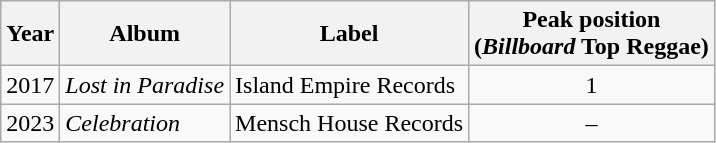<table class="wikitable">
<tr>
<th>Year</th>
<th>Album</th>
<th>Label</th>
<th>Peak position<br>(<em>Billboard</em> Top Reggae)<br></th>
</tr>
<tr>
<td>2017</td>
<td><em>Lost in Paradise</em></td>
<td>Island Empire Records</td>
<td align="center">1</td>
</tr>
<tr>
<td>2023</td>
<td><em>Celebration</em></td>
<td>Mensch House Records</td>
<td align="center">–</td>
</tr>
</table>
